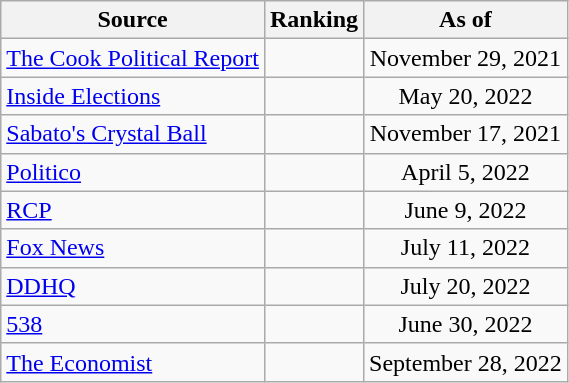<table class="wikitable" style="text-align:center">
<tr>
<th>Source</th>
<th>Ranking</th>
<th>As of</th>
</tr>
<tr>
<td align=left><a href='#'>The Cook Political Report</a></td>
<td></td>
<td>November 29, 2021</td>
</tr>
<tr>
<td align=left><a href='#'>Inside Elections</a></td>
<td></td>
<td>May 20, 2022</td>
</tr>
<tr>
<td align=left><a href='#'>Sabato's Crystal Ball</a></td>
<td></td>
<td>November 17, 2021</td>
</tr>
<tr>
<td align="left"><a href='#'>Politico</a></td>
<td></td>
<td>April 5, 2022</td>
</tr>
<tr>
<td align="left"><a href='#'>RCP</a></td>
<td></td>
<td>June 9, 2022</td>
</tr>
<tr>
<td align=left><a href='#'>Fox News</a></td>
<td></td>
<td>July 11, 2022</td>
</tr>
<tr>
<td align="left"><a href='#'>DDHQ</a></td>
<td></td>
<td>July 20, 2022</td>
</tr>
<tr>
<td align="left"><a href='#'>538</a></td>
<td></td>
<td>June 30, 2022</td>
</tr>
<tr>
<td align="left"><a href='#'>The Economist</a></td>
<td></td>
<td>September 28, 2022</td>
</tr>
</table>
